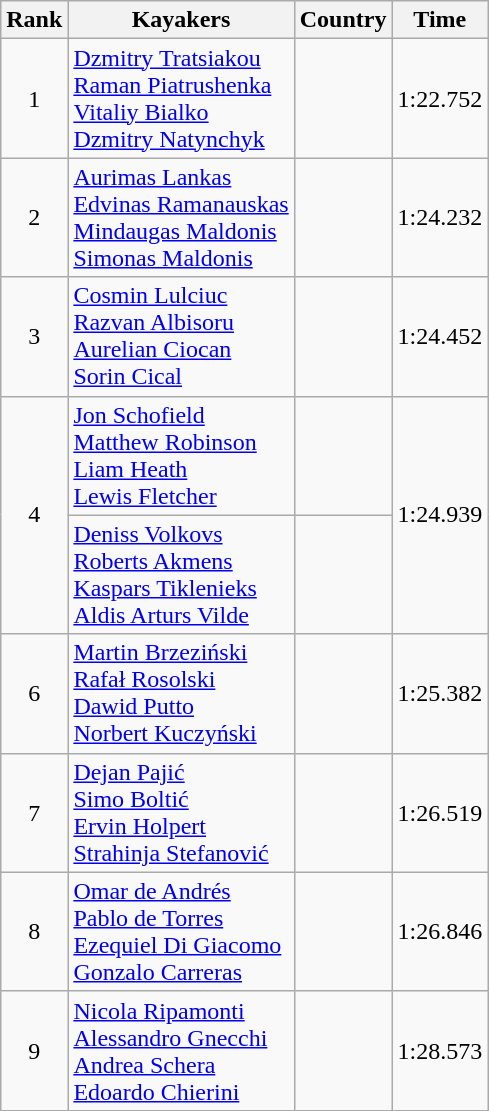<table class="wikitable" style="text-align:center">
<tr>
<th>Rank</th>
<th>Kayakers</th>
<th>Country</th>
<th>Time</th>
</tr>
<tr>
<td>1</td>
<td align="left"><a href='#'>Dzmitry Tratsiakou</a><br><a href='#'>Raman Piatrushenka</a><br><a href='#'>Vitaliy Bialko</a><br><a href='#'>Dzmitry Natynchyk</a></td>
<td align="left"></td>
<td>1:22.752</td>
</tr>
<tr>
<td>2</td>
<td align="left"><a href='#'>Aurimas Lankas</a><br><a href='#'>Edvinas Ramanauskas</a><br><a href='#'>Mindaugas Maldonis</a><br><a href='#'>Simonas Maldonis</a></td>
<td align="left"></td>
<td>1:24.232</td>
</tr>
<tr>
<td>3</td>
<td align="left"><a href='#'>Cosmin Lulciuc</a><br><a href='#'>Razvan Albisoru</a><br><a href='#'>Aurelian Ciocan</a><br><a href='#'>Sorin Cical</a></td>
<td align="left"></td>
<td>1:24.452</td>
</tr>
<tr>
<td rowspan=2>4</td>
<td align="left"><a href='#'>Jon Schofield</a><br><a href='#'>Matthew Robinson</a><br><a href='#'>Liam Heath</a><br><a href='#'>Lewis Fletcher</a></td>
<td align="left"></td>
<td rowspan=2>1:24.939</td>
</tr>
<tr>
<td align="left"><a href='#'>Deniss Volkovs</a><br><a href='#'>Roberts Akmens</a><br><a href='#'>Kaspars Tiklenieks</a><br><a href='#'>Aldis Arturs Vilde</a></td>
<td align="left"></td>
</tr>
<tr>
<td>6</td>
<td align="left"><a href='#'>Martin Brzeziński</a><br><a href='#'>Rafał Rosolski</a><br><a href='#'>Dawid Putto</a><br><a href='#'>Norbert Kuczyński</a></td>
<td align="left"></td>
<td>1:25.382</td>
</tr>
<tr>
<td>7</td>
<td align="left"><a href='#'>Dejan Pajić</a><br><a href='#'>Simo Boltić</a><br><a href='#'>Ervin Holpert</a><br><a href='#'>Strahinja Stefanović</a></td>
<td align="left"></td>
<td>1:26.519</td>
</tr>
<tr>
<td>8</td>
<td align="left"><a href='#'>Omar de Andrés</a><br><a href='#'>Pablo de Torres</a><br><a href='#'>Ezequiel Di Giacomo</a><br><a href='#'>Gonzalo Carreras</a></td>
<td align="left"></td>
<td>1:26.846</td>
</tr>
<tr>
<td>9</td>
<td align="left"><a href='#'>Nicola Ripamonti</a><br><a href='#'>Alessandro Gnecchi</a><br><a href='#'>Andrea Schera</a><br><a href='#'>Edoardo Chierini</a></td>
<td align="left"></td>
<td>1:28.573</td>
</tr>
</table>
